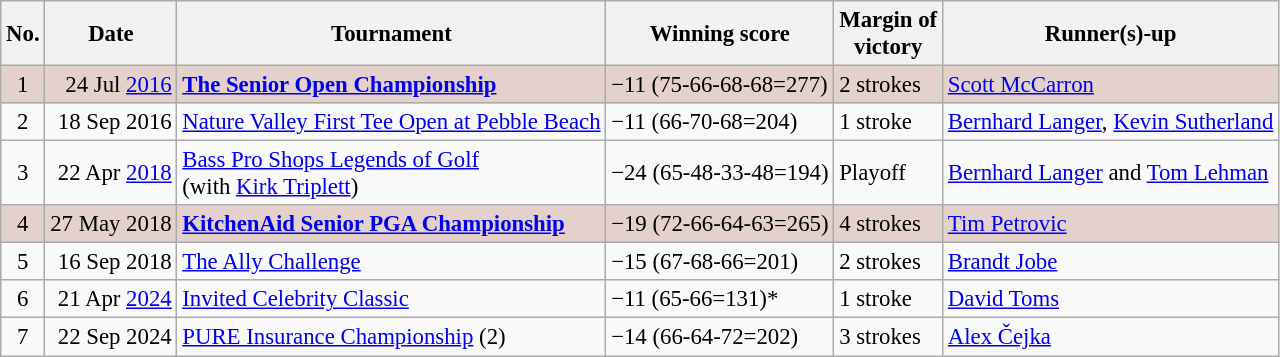<table class="wikitable" style="font-size:95%;">
<tr>
<th>No.</th>
<th>Date</th>
<th>Tournament</th>
<th>Winning score</th>
<th>Margin of<br>victory</th>
<th>Runner(s)-up</th>
</tr>
<tr style="background:#e5d1cb;">
<td align=center>1</td>
<td align=right>24 Jul <a href='#'>2016</a></td>
<td><strong><a href='#'>The Senior Open Championship</a></strong></td>
<td>−11 (75-66-68-68=277)</td>
<td>2 strokes</td>
<td> <a href='#'>Scott McCarron</a></td>
</tr>
<tr>
<td align=center>2</td>
<td align=right>18 Sep 2016</td>
<td><a href='#'>Nature Valley First Tee Open at Pebble Beach</a></td>
<td>−11 (66-70-68=204)</td>
<td>1 stroke</td>
<td> <a href='#'>Bernhard Langer</a>,  <a href='#'>Kevin Sutherland</a></td>
</tr>
<tr>
<td align=center>3</td>
<td align=right>22 Apr <a href='#'>2018</a></td>
<td><a href='#'>Bass Pro Shops Legends of Golf</a><br>(with  <a href='#'>Kirk Triplett</a>)</td>
<td>−24 (65-48-33-48=194)</td>
<td>Playoff</td>
<td> <a href='#'>Bernhard Langer</a> and  <a href='#'>Tom Lehman</a></td>
</tr>
<tr style="background:#e5d1cb;">
<td align=center>4</td>
<td align=right>27 May 2018</td>
<td><strong><a href='#'>KitchenAid Senior PGA Championship</a></strong></td>
<td>−19 (72-66-64-63=265)</td>
<td>4 strokes</td>
<td> <a href='#'>Tim Petrovic</a></td>
</tr>
<tr>
<td align=center>5</td>
<td align=right>16 Sep 2018</td>
<td><a href='#'>The Ally Challenge</a></td>
<td>−15 (67-68-66=201)</td>
<td>2 strokes</td>
<td> <a href='#'>Brandt Jobe</a></td>
</tr>
<tr>
<td align=center>6</td>
<td align=right>21 Apr <a href='#'>2024</a></td>
<td><a href='#'>Invited Celebrity Classic</a></td>
<td>−11 (65-66=131)*</td>
<td>1 stroke</td>
<td> <a href='#'>David Toms</a></td>
</tr>
<tr>
<td align=center>7</td>
<td align=right>22 Sep 2024</td>
<td><a href='#'>PURE Insurance Championship</a> (2)</td>
<td>−14 (66-64-72=202)</td>
<td>3 strokes</td>
<td> <a href='#'>Alex Čejka</a></td>
</tr>
</table>
